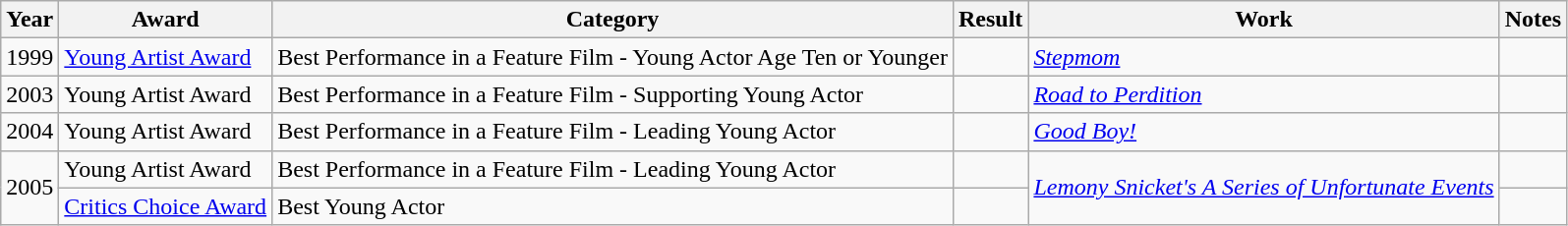<table class="wikitable">
<tr>
<th>Year</th>
<th>Award</th>
<th>Category</th>
<th>Result</th>
<th>Work</th>
<th>Notes</th>
</tr>
<tr>
<td>1999</td>
<td><a href='#'>Young Artist Award</a></td>
<td>Best Performance in a Feature Film - Young Actor Age Ten or Younger</td>
<td></td>
<td><em><a href='#'>Stepmom</a></em></td>
<td style="text-align:center;"></td>
</tr>
<tr>
<td>2003</td>
<td>Young Artist Award</td>
<td>Best Performance in a Feature Film - Supporting Young Actor</td>
<td></td>
<td><em><a href='#'>Road to Perdition</a></em></td>
<td style="text-align:center;"></td>
</tr>
<tr>
<td>2004</td>
<td>Young Artist Award</td>
<td>Best Performance in a Feature Film - Leading Young Actor</td>
<td></td>
<td><em><a href='#'>Good Boy!</a></em></td>
<td style="text-align:center;"></td>
</tr>
<tr>
<td rowspan="2">2005</td>
<td>Young Artist Award</td>
<td>Best Performance in a Feature Film - Leading Young Actor</td>
<td></td>
<td rowspan = "2"><em><a href='#'>Lemony Snicket's A Series of Unfortunate Events</a></em></td>
<td style="text-align:center;"></td>
</tr>
<tr>
<td><a href='#'>Critics Choice Award</a></td>
<td>Best Young Actor</td>
<td></td>
<td style="text-align:center;"></td>
</tr>
</table>
